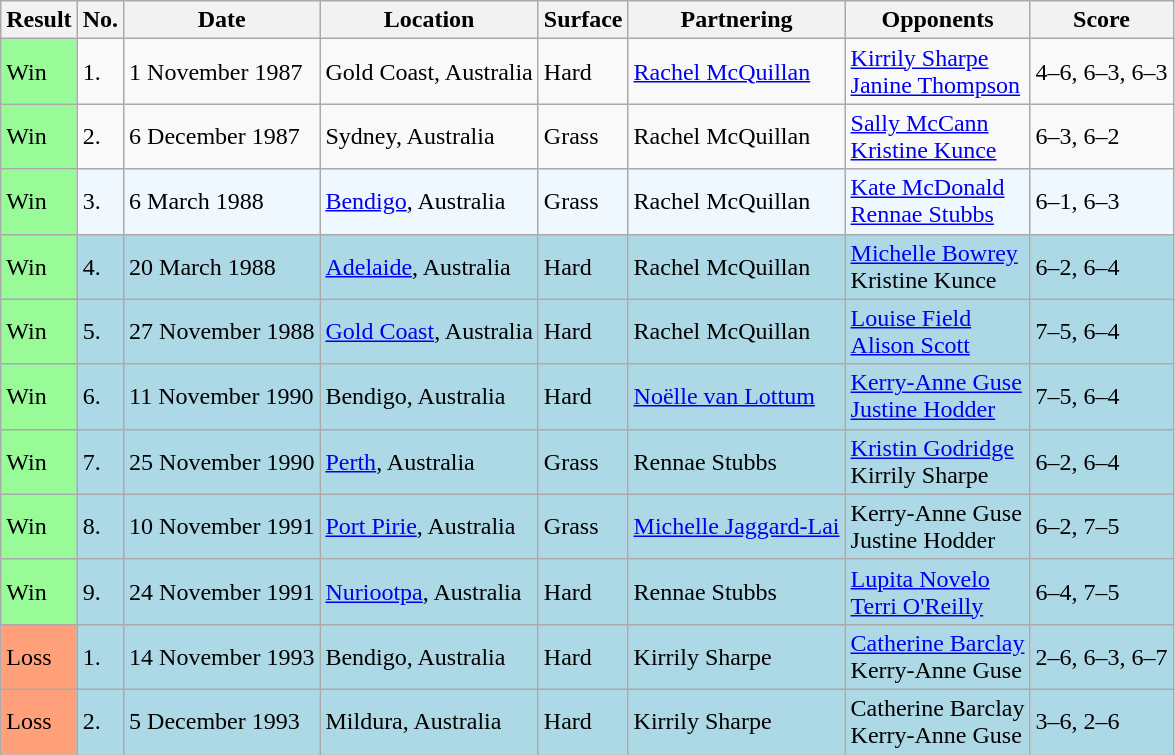<table class="sortable wikitable">
<tr>
<th style="width:40px">Result</th>
<th span="75">No.</th>
<th span="130">Date</th>
<th span="250">Location</th>
<th span="75">Surface</th>
<th span="150">Partnering</th>
<th span="150">Opponents</th>
<th span="115">Score</th>
</tr>
<tr>
<td style="background:#98fb98;">Win</td>
<td>1.</td>
<td>1 November 1987</td>
<td>Gold Coast, Australia</td>
<td>Hard</td>
<td> <a href='#'>Rachel McQuillan</a></td>
<td> <a href='#'>Kirrily Sharpe</a> <br>  <a href='#'>Janine Thompson</a></td>
<td>4–6, 6–3, 6–3</td>
</tr>
<tr>
<td style="background:#98fb98;">Win</td>
<td>2.</td>
<td>6 December 1987</td>
<td>Sydney, Australia</td>
<td>Grass</td>
<td> Rachel McQuillan</td>
<td> <a href='#'>Sally McCann</a> <br>  <a href='#'>Kristine Kunce</a></td>
<td>6–3, 6–2</td>
</tr>
<tr bgcolor="#f0f8ff">
<td style="background:#98fb98;">Win</td>
<td>3.</td>
<td>6 March 1988</td>
<td><a href='#'>Bendigo</a>, Australia</td>
<td>Grass</td>
<td> Rachel McQuillan</td>
<td> <a href='#'>Kate McDonald</a> <br>  <a href='#'>Rennae Stubbs</a></td>
<td>6–1, 6–3</td>
</tr>
<tr style="background:lightblue;">
<td style="background:#98fb98;">Win</td>
<td>4.</td>
<td>20 March 1988</td>
<td><a href='#'>Adelaide</a>, Australia</td>
<td>Hard</td>
<td> Rachel McQuillan</td>
<td> <a href='#'>Michelle Bowrey</a> <br>  Kristine Kunce</td>
<td>6–2, 6–4</td>
</tr>
<tr style="background:lightblue;">
<td style="background:#98fb98;">Win</td>
<td>5.</td>
<td>27 November 1988</td>
<td><a href='#'>Gold Coast</a>, Australia</td>
<td>Hard</td>
<td> Rachel McQuillan</td>
<td> <a href='#'>Louise Field</a> <br>  <a href='#'>Alison Scott</a></td>
<td>7–5, 6–4</td>
</tr>
<tr style="background:lightblue;">
<td style="background:#98fb98;">Win</td>
<td>6.</td>
<td>11 November 1990</td>
<td>Bendigo, Australia</td>
<td>Hard</td>
<td> <a href='#'>Noëlle van Lottum</a></td>
<td> <a href='#'>Kerry-Anne Guse</a> <br>  <a href='#'>Justine Hodder</a></td>
<td>7–5, 6–4</td>
</tr>
<tr bgcolor="lightblue">
<td style="background:#98fb98;">Win</td>
<td>7.</td>
<td>25 November 1990</td>
<td><a href='#'>Perth</a>, Australia</td>
<td>Grass</td>
<td> Rennae Stubbs</td>
<td> <a href='#'>Kristin Godridge</a> <br>  Kirrily Sharpe</td>
<td>6–2, 6–4</td>
</tr>
<tr bgcolor="lightblue">
<td style="background:#98fb98;">Win</td>
<td>8.</td>
<td>10 November 1991</td>
<td><a href='#'>Port Pirie</a>, Australia</td>
<td>Grass</td>
<td> <a href='#'>Michelle Jaggard-Lai</a></td>
<td> Kerry-Anne Guse <br>  Justine Hodder</td>
<td>6–2, 7–5</td>
</tr>
<tr bgcolor="lightblue">
<td style="background:#98fb98;">Win</td>
<td>9.</td>
<td>24 November 1991</td>
<td><a href='#'>Nuriootpa</a>, Australia</td>
<td>Hard</td>
<td> Rennae Stubbs</td>
<td> <a href='#'>Lupita Novelo</a> <br>  <a href='#'>Terri O'Reilly</a></td>
<td>6–4, 7–5</td>
</tr>
<tr bgcolor="lightblue">
<td style="background:#ffa07a;">Loss</td>
<td>1.</td>
<td>14 November 1993</td>
<td>Bendigo, Australia</td>
<td>Hard</td>
<td> Kirrily Sharpe</td>
<td> <a href='#'>Catherine Barclay</a> <br>  Kerry-Anne Guse</td>
<td>2–6, 6–3, 6–7</td>
</tr>
<tr bgcolor="lightblue">
<td style="background:#ffa07a;">Loss</td>
<td>2.</td>
<td>5 December 1993</td>
<td>Mildura, Australia</td>
<td>Hard</td>
<td> Kirrily Sharpe</td>
<td> Catherine Barclay <br>  Kerry-Anne Guse</td>
<td>3–6, 2–6</td>
</tr>
</table>
